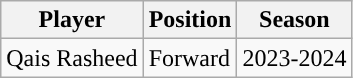<table class="wikitable" style="text-align:center">
<tr>
<th>Player</th>
<th>Position</th>
<th>Season</th>
</tr>
<tr>
<td align="left"> Qais Rasheed</td>
<td align="left">Forward</td>
<td rowspan=3>2023-2024</td>
</tr>
</table>
